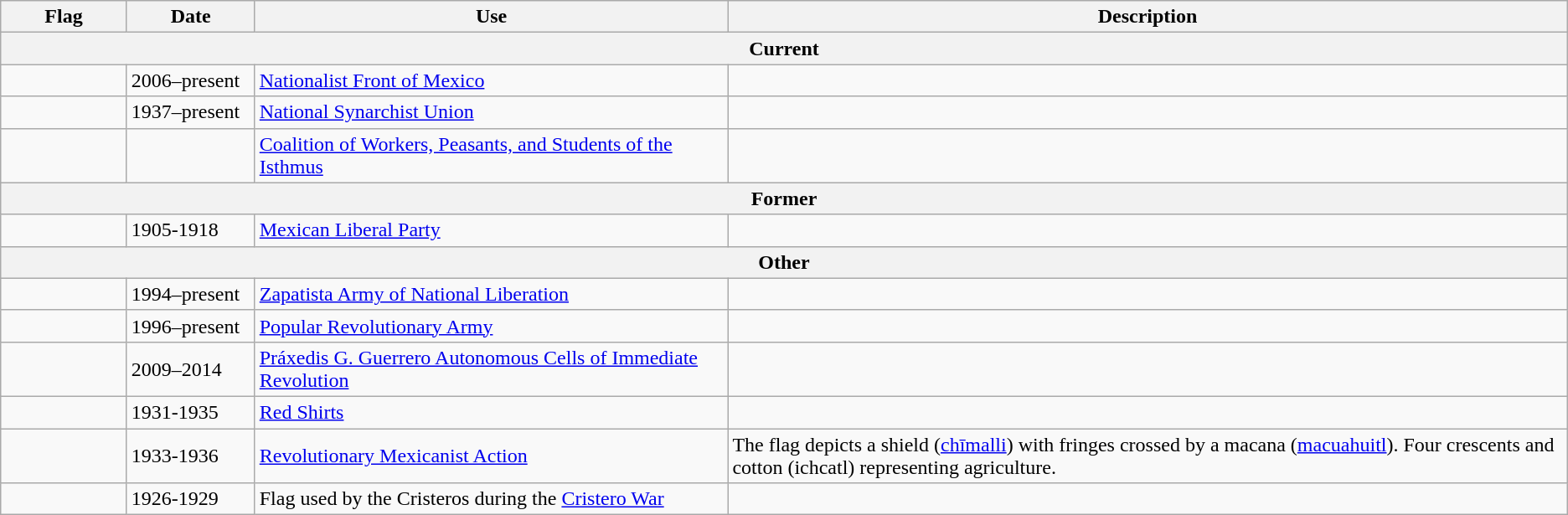<table class="wikitable">
<tr>
<th width="100">Flag</th>
<th width="100">Date</th>
<th width="400">Use</th>
<th width="725">Description</th>
</tr>
<tr>
<th colspan="4">Current</th>
</tr>
<tr>
<td></td>
<td>2006–present</td>
<td><a href='#'>Nationalist Front of Mexico</a></td>
<td></td>
</tr>
<tr>
<td></td>
<td>1937–present</td>
<td><a href='#'>National Synarchist Union</a></td>
<td></td>
</tr>
<tr>
<td></td>
<td></td>
<td><a href='#'>Coalition of Workers, Peasants, and Students of the Isthmus</a></td>
<td></td>
</tr>
<tr>
<th colspan="4">Former</th>
</tr>
<tr>
<td></td>
<td>1905-1918</td>
<td><a href='#'>Mexican Liberal Party</a></td>
<td></td>
</tr>
<tr>
<th colspan="4">Other</th>
</tr>
<tr>
<td></td>
<td>1994–present</td>
<td><a href='#'>Zapatista Army of National Liberation</a></td>
<td></td>
</tr>
<tr>
<td><br></td>
<td>1996–present</td>
<td><a href='#'>Popular Revolutionary Army</a></td>
<td></td>
</tr>
<tr>
<td></td>
<td>2009–2014</td>
<td><a href='#'>Práxedis G. Guerrero Autonomous Cells of Immediate Revolution</a></td>
<td></td>
</tr>
<tr>
<td></td>
<td>1931-1935</td>
<td><a href='#'>Red Shirts</a></td>
<td></td>
</tr>
<tr>
<td></td>
<td>1933-1936</td>
<td><a href='#'>Revolutionary Mexicanist Action</a></td>
<td>The flag depicts a shield (<a href='#'>chīmalli</a>) with fringes crossed by a macana (<a href='#'>macuahuitl</a>). Four crescents and cotton (ichcatl) representing agriculture.</td>
</tr>
<tr>
<td></td>
<td>1926-1929</td>
<td>Flag used by the Cristeros during the <a href='#'>Cristero War</a></td>
<td></td>
</tr>
</table>
